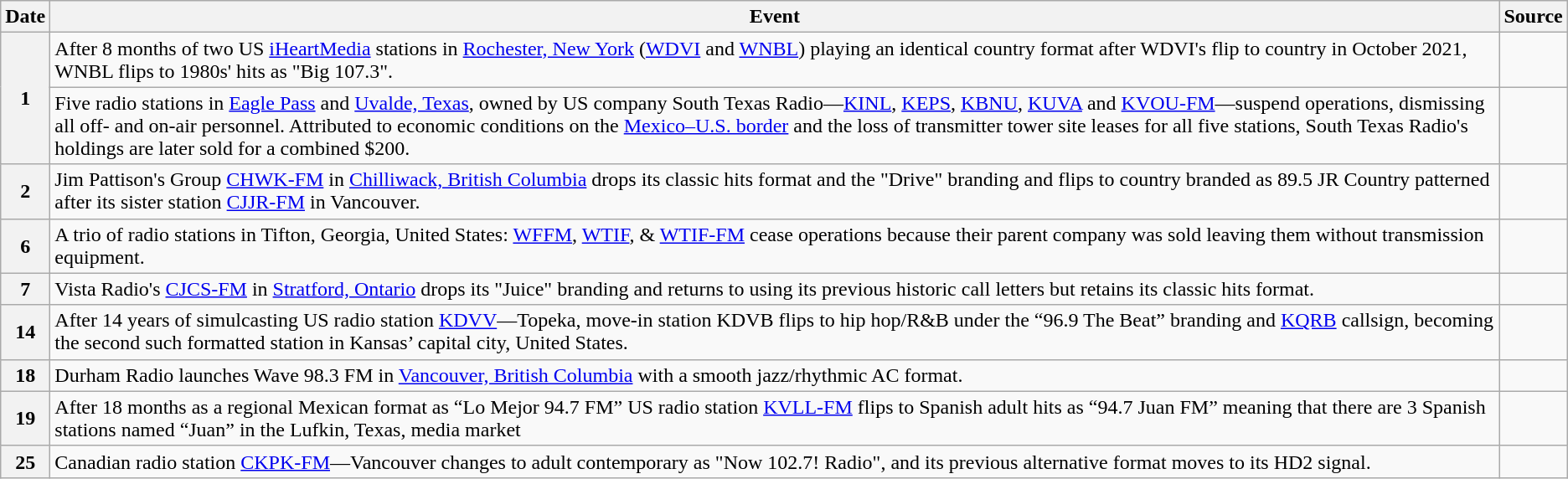<table class="wikitable">
<tr>
<th>Date</th>
<th>Event</th>
<th>Source</th>
</tr>
<tr>
<th rowspan="2">1</th>
<td>After 8 months of two US <a href='#'>iHeartMedia</a> stations in <a href='#'>Rochester, New York</a> (<a href='#'>WDVI</a> and <a href='#'>WNBL</a>) playing an identical country format after WDVI's flip to country in October 2021, WNBL flips to 1980s' hits as "Big 107.3".</td>
<td></td>
</tr>
<tr>
<td>Five radio stations in <a href='#'>Eagle Pass</a> and <a href='#'>Uvalde, Texas</a>, owned by US company South Texas Radio—<a href='#'>KINL</a>, <a href='#'>KEPS</a>, <a href='#'>KBNU</a>, <a href='#'>KUVA</a> and <a href='#'>KVOU-FM</a>—suspend operations, dismissing all off- and on-air personnel. Attributed to economic conditions on the <a href='#'>Mexico–U.S. border</a> and the loss of transmitter tower site leases for all five stations, South Texas Radio's holdings are later sold for a combined $200.</td>
<td></td>
</tr>
<tr>
<th>2</th>
<td>Jim Pattison's Group <a href='#'>CHWK-FM</a> in <a href='#'>Chilliwack, British Columbia</a> drops its classic hits format and the "Drive" branding and flips to country branded as 89.5 JR Country patterned after its sister station <a href='#'>CJJR-FM</a> in Vancouver.</td>
</tr>
<tr>
<th>6</th>
<td>A trio of radio stations in Tifton, Georgia, United States: <a href='#'>WFFM</a>, <a href='#'>WTIF</a>, & <a href='#'>WTIF-FM</a> cease operations because their parent company was sold leaving them without transmission equipment.</td>
<td></td>
</tr>
<tr>
<th>7</th>
<td>Vista Radio's <a href='#'>CJCS-FM</a> in <a href='#'>Stratford, Ontario</a> drops its "Juice" branding and returns to using its previous historic call letters but retains its classic hits format.</td>
</tr>
<tr>
<th>14</th>
<td>After 14 years of simulcasting US radio station <a href='#'>KDVV</a>—Topeka, move-in station KDVB flips to hip hop/R&B under the “96.9 The Beat” branding and <a href='#'>KQRB</a> callsign, becoming the second such formatted station in Kansas’ capital city, United States.</td>
<td></td>
</tr>
<tr>
<th>18</th>
<td>Durham Radio launches Wave 98.3 FM in <a href='#'>Vancouver, British Columbia</a> with a smooth jazz/rhythmic AC format.</td>
</tr>
<tr>
<th>19</th>
<td>After 18 months as a regional Mexican format as “Lo Mejor 94.7 FM” US radio station <a href='#'>KVLL-FM</a> flips to Spanish adult hits as “94.7 Juan FM” meaning that there are 3 Spanish stations named “Juan” in the Lufkin, Texas, media market</td>
<td></td>
</tr>
<tr>
<th>25</th>
<td>Canadian radio station <a href='#'>CKPK-FM</a>—Vancouver changes to adult contemporary as "Now 102.7! Radio", and its previous alternative format moves to its HD2 signal.</td>
<td></td>
</tr>
</table>
